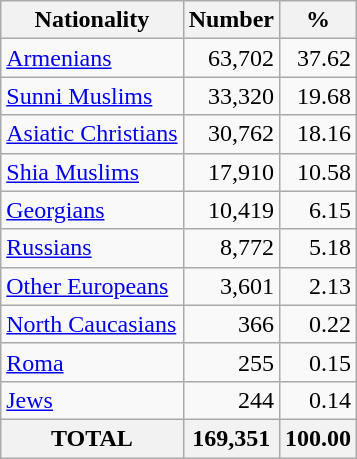<table class="wikitable sortable">
<tr>
<th>Nationality</th>
<th>Number</th>
<th>%</th>
</tr>
<tr>
<td><a href='#'>Armenians</a></td>
<td align="right">63,702</td>
<td align="right">37.62</td>
</tr>
<tr>
<td><a href='#'>Sunni Muslims</a></td>
<td align="right">33,320</td>
<td align="right">19.68</td>
</tr>
<tr>
<td><a href='#'>Asiatic Christians</a></td>
<td align="right">30,762</td>
<td align="right">18.16</td>
</tr>
<tr>
<td><a href='#'>Shia Muslims</a></td>
<td align="right">17,910</td>
<td align="right">10.58</td>
</tr>
<tr>
<td><a href='#'>Georgians</a></td>
<td align="right">10,419</td>
<td align="right">6.15</td>
</tr>
<tr>
<td><a href='#'>Russians</a></td>
<td align="right">8,772</td>
<td align="right">5.18</td>
</tr>
<tr>
<td><a href='#'>Other Europeans</a></td>
<td align="right">3,601</td>
<td align="right">2.13</td>
</tr>
<tr>
<td><a href='#'>North Caucasians</a></td>
<td align="right">366</td>
<td align="right">0.22</td>
</tr>
<tr>
<td><a href='#'>Roma</a></td>
<td align="right">255</td>
<td align="right">0.15</td>
</tr>
<tr>
<td><a href='#'>Jews</a></td>
<td align="right">244</td>
<td align="right">0.14</td>
</tr>
<tr>
<th>TOTAL</th>
<th>169,351</th>
<th>100.00</th>
</tr>
</table>
